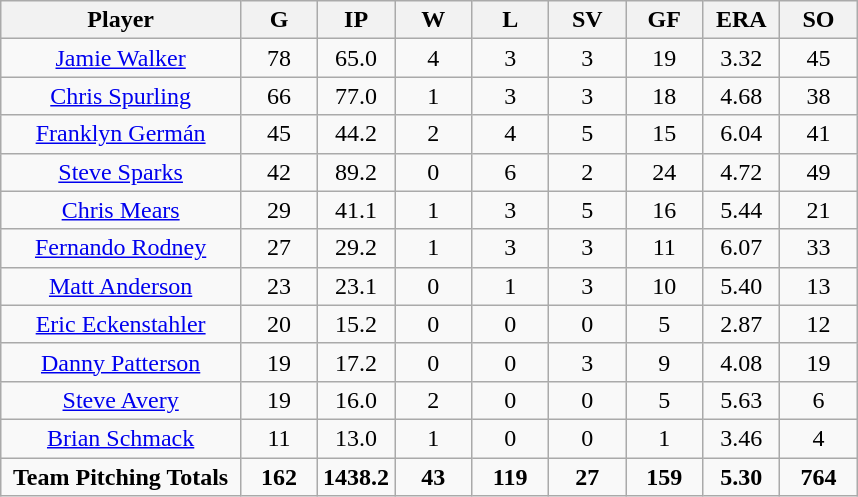<table class="wikitable sortable">
<tr>
<th bgcolor="#DDDDFF" width="28%">Player</th>
<th bgcolor="#DDDDFF" width="9%">G</th>
<th bgcolor="#DDDDFF" width="9%">IP</th>
<th bgcolor="#DDDDFF" width="9%">W</th>
<th bgcolor="#DDDDFF" width="9%">L</th>
<th bgcolor="#DDDDFF" width="9%">SV</th>
<th bgcolor="#DDDDFF" width="9%">GF</th>
<th bgcolor="#DDDDFF" width="9%">ERA</th>
<th bgcolor="#DDDDFF" width="9%">SO</th>
</tr>
<tr align="center">
<td><a href='#'>Jamie Walker</a></td>
<td>78</td>
<td>65.0</td>
<td>4</td>
<td>3</td>
<td>3</td>
<td>19</td>
<td>3.32</td>
<td>45</td>
</tr>
<tr align=center>
<td><a href='#'>Chris Spurling</a></td>
<td>66</td>
<td>77.0</td>
<td>1</td>
<td>3</td>
<td>3</td>
<td>18</td>
<td>4.68</td>
<td>38</td>
</tr>
<tr align=center>
<td><a href='#'>Franklyn Germán</a></td>
<td>45</td>
<td>44.2</td>
<td>2</td>
<td>4</td>
<td>5</td>
<td>15</td>
<td>6.04</td>
<td>41</td>
</tr>
<tr align=center>
<td><a href='#'>Steve Sparks</a></td>
<td>42</td>
<td>89.2</td>
<td>0</td>
<td>6</td>
<td>2</td>
<td>24</td>
<td>4.72</td>
<td>49</td>
</tr>
<tr align="center">
<td><a href='#'>Chris Mears</a></td>
<td>29</td>
<td>41.1</td>
<td>1</td>
<td>3</td>
<td>5</td>
<td>16</td>
<td>5.44</td>
<td>21</td>
</tr>
<tr align=center>
<td><a href='#'>Fernando Rodney</a></td>
<td>27</td>
<td>29.2</td>
<td>1</td>
<td>3</td>
<td>3</td>
<td>11</td>
<td>6.07</td>
<td>33</td>
</tr>
<tr align="center">
<td><a href='#'>Matt Anderson</a></td>
<td>23</td>
<td>23.1</td>
<td>0</td>
<td>1</td>
<td>3</td>
<td>10</td>
<td>5.40</td>
<td>13</td>
</tr>
<tr align=center>
<td><a href='#'>Eric Eckenstahler</a></td>
<td>20</td>
<td>15.2</td>
<td>0</td>
<td>0</td>
<td>0</td>
<td>5</td>
<td>2.87</td>
<td>12</td>
</tr>
<tr align=center>
<td><a href='#'>Danny Patterson</a></td>
<td>19</td>
<td>17.2</td>
<td>0</td>
<td>0</td>
<td>3</td>
<td>9</td>
<td>4.08</td>
<td>19</td>
</tr>
<tr align=center>
<td><a href='#'>Steve Avery</a></td>
<td>19</td>
<td>16.0</td>
<td>2</td>
<td>0</td>
<td>0</td>
<td>5</td>
<td>5.63</td>
<td>6</td>
</tr>
<tr align=center>
<td><a href='#'>Brian Schmack</a></td>
<td>11</td>
<td>13.0</td>
<td>1</td>
<td>0</td>
<td>0</td>
<td>1</td>
<td>3.46</td>
<td>4</td>
</tr>
<tr align=center>
<td><strong>Team Pitching Totals</strong></td>
<td><strong>162</strong></td>
<td><strong>1438.2</strong></td>
<td><strong>43</strong></td>
<td><strong>119</strong></td>
<td><strong>27</strong></td>
<td><strong>159</strong></td>
<td><strong>5.30</strong></td>
<td><strong>764</strong></td>
</tr>
</table>
